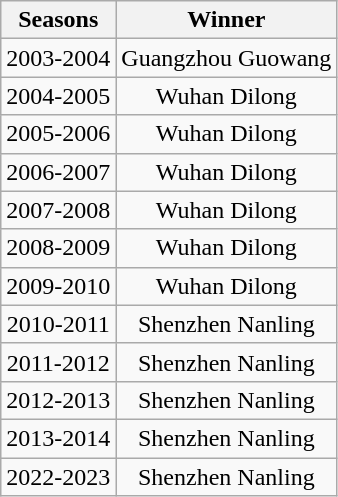<table class="wikitable" style="text-align: center;">
<tr>
<th>Seasons</th>
<th>Winner</th>
</tr>
<tr>
<td>2003-2004</td>
<td>Guangzhou Guowang</td>
</tr>
<tr>
<td>2004-2005</td>
<td>Wuhan Dilong</td>
</tr>
<tr>
<td>2005-2006</td>
<td>Wuhan Dilong</td>
</tr>
<tr>
<td>2006-2007</td>
<td>Wuhan Dilong</td>
</tr>
<tr>
<td>2007-2008</td>
<td>Wuhan Dilong</td>
</tr>
<tr>
<td>2008-2009</td>
<td>Wuhan Dilong</td>
</tr>
<tr>
<td>2009-2010</td>
<td>Wuhan Dilong</td>
</tr>
<tr>
<td>2010-2011</td>
<td>Shenzhen Nanling</td>
</tr>
<tr>
<td>2011-2012</td>
<td>Shenzhen Nanling</td>
</tr>
<tr>
<td>2012-2013</td>
<td>Shenzhen Nanling</td>
</tr>
<tr>
<td>2013-2014</td>
<td>Shenzhen Nanling</td>
</tr>
<tr>
<td>2022-2023</td>
<td>Shenzhen Nanling</td>
</tr>
</table>
